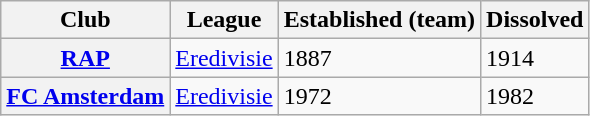<table class="wikitable">
<tr>
<th>Club</th>
<th>League</th>
<th>Established (team)</th>
<th>Dissolved</th>
</tr>
<tr>
<th><a href='#'>RAP</a></th>
<td><a href='#'>Eredivisie</a></td>
<td>1887</td>
<td>1914</td>
</tr>
<tr>
<th><a href='#'>FC Amsterdam</a></th>
<td><a href='#'>Eredivisie</a></td>
<td>1972</td>
<td>1982</td>
</tr>
</table>
